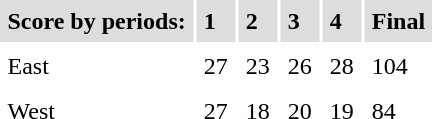<table cellpadding=5>
<tr bgcolor="#dddddd">
<td><strong>Score by periods:</strong></td>
<td><strong>1</strong></td>
<td><strong>2</strong></td>
<td><strong>3</strong></td>
<td><strong>4</strong></td>
<td><strong>Final</strong></td>
</tr>
<tr>
<td>East</td>
<td>27</td>
<td>23</td>
<td>26</td>
<td>28</td>
<td>104</td>
</tr>
<tr>
<td>West</td>
<td>27</td>
<td>18</td>
<td>20</td>
<td>19</td>
<td>84</td>
</tr>
<tr>
</tr>
</table>
